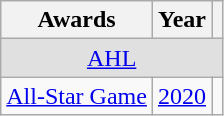<table class="wikitable">
<tr>
<th>Awards</th>
<th>Year</th>
<th></th>
</tr>
<tr ALIGN="center" bgcolor="#e0e0e0">
<td colspan="3"><a href='#'>AHL</a></td>
</tr>
<tr>
<td><a href='#'>All-Star Game</a></td>
<td><a href='#'>2020</a></td>
<td></td>
</tr>
</table>
